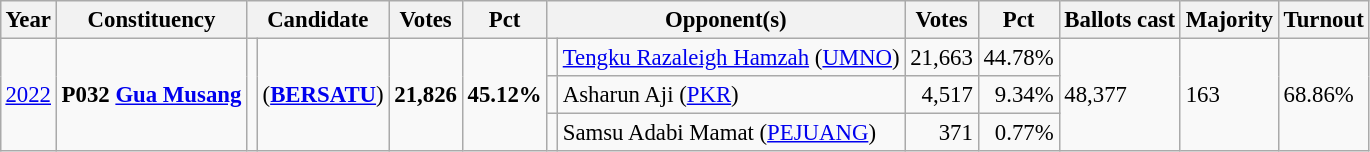<table class="wikitable" style="margin:0.5em ; font-size:95%">
<tr>
<th>Year</th>
<th>Constituency</th>
<th colspan=2>Candidate</th>
<th>Votes</th>
<th>Pct</th>
<th colspan=2>Opponent(s)</th>
<th>Votes</th>
<th>Pct</th>
<th>Ballots cast</th>
<th>Majority</th>
<th>Turnout</th>
</tr>
<tr>
<td rowspan="3"><a href='#'>2022</a></td>
<td rowspan="3"><strong>P032 <a href='#'>Gua Musang</a></strong></td>
<td rowspan="3" ></td>
<td rowspan="3"> (<a href='#'><strong>BERSATU</strong></a>)</td>
<td rowspan="3" align="right"><strong>21,826</strong></td>
<td rowspan="3"><strong>45.12%</strong></td>
<td></td>
<td><a href='#'>Tengku Razaleigh Hamzah</a> (<a href='#'>UMNO</a>)</td>
<td align="right">21,663</td>
<td>44.78%</td>
<td rowspan=3>48,377</td>
<td rowspan=3>163</td>
<td rowspan=3>68.86%</td>
</tr>
<tr>
<td></td>
<td>Asharun Aji (<a href='#'>PKR</a>)</td>
<td align="right">4,517</td>
<td align=right>9.34%</td>
</tr>
<tr>
<td bgcolor=></td>
<td>Samsu Adabi Mamat (<a href='#'>PEJUANG</a>)</td>
<td align="right">371</td>
<td align=right>0.77%</td>
</tr>
</table>
